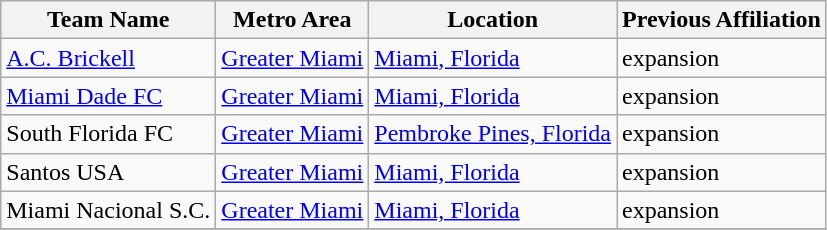<table class="wikitable">
<tr>
<th>Team Name</th>
<th>Metro Area</th>
<th>Location</th>
<th>Previous Affiliation</th>
</tr>
<tr>
<td> <a href='#'>A.C. Brickell</a></td>
<td><a href='#'>Greater Miami</a></td>
<td><a href='#'>Miami, Florida</a></td>
<td>expansion</td>
</tr>
<tr>
<td> <a href='#'>Miami Dade FC</a></td>
<td><a href='#'>Greater Miami</a></td>
<td><a href='#'>Miami, Florida</a></td>
<td>expansion</td>
</tr>
<tr>
<td> South Florida FC</td>
<td><a href='#'>Greater Miami</a></td>
<td><a href='#'>Pembroke Pines, Florida</a></td>
<td>expansion</td>
</tr>
<tr>
<td> Santos USA</td>
<td><a href='#'>Greater Miami</a></td>
<td><a href='#'>Miami, Florida</a></td>
<td>expansion</td>
</tr>
<tr>
<td> Miami Nacional S.C.</td>
<td><a href='#'>Greater Miami</a></td>
<td><a href='#'>Miami, Florida</a></td>
<td>expansion</td>
</tr>
<tr>
</tr>
</table>
